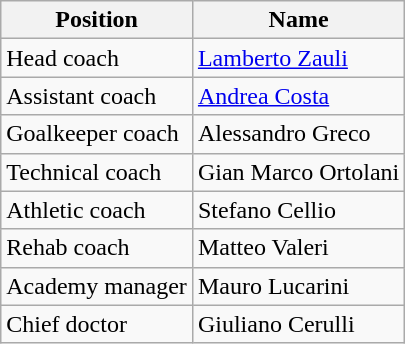<table class="wikitable">
<tr>
<th>Position</th>
<th>Name</th>
</tr>
<tr>
<td>Head coach</td>
<td> <a href='#'>Lamberto Zauli</a></td>
</tr>
<tr>
<td>Assistant coach</td>
<td> <a href='#'>Andrea Costa</a></td>
</tr>
<tr>
<td>Goalkeeper coach</td>
<td> Alessandro Greco</td>
</tr>
<tr>
<td>Technical coach</td>
<td> Gian Marco Ortolani</td>
</tr>
<tr>
<td>Athletic coach</td>
<td> Stefano Cellio</td>
</tr>
<tr>
<td>Rehab coach</td>
<td> Matteo Valeri</td>
</tr>
<tr>
<td>Academy manager</td>
<td> Mauro Lucarini </td>
</tr>
<tr>
<td>Chief doctor</td>
<td> Giuliano Cerulli </td>
</tr>
</table>
